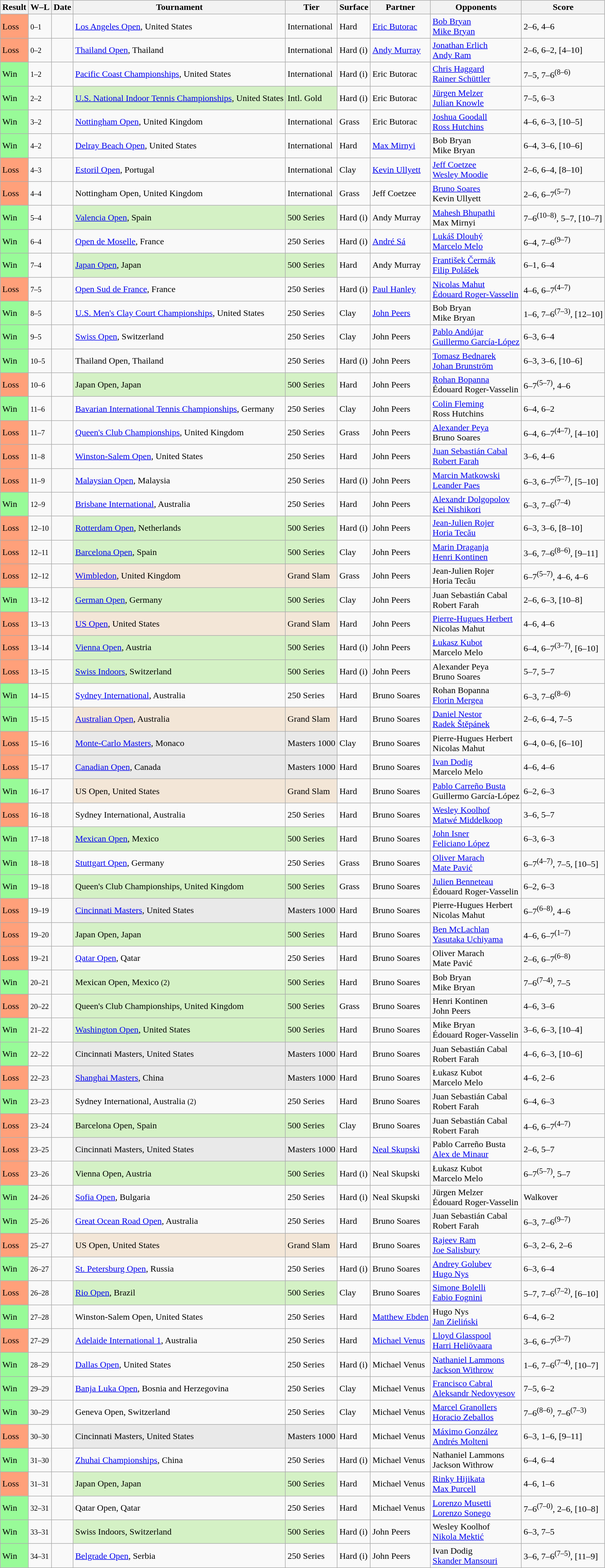<table class="sortable wikitable">
<tr>
<th>Result</th>
<th class="unsortable">W–L</th>
<th>Date</th>
<th>Tournament</th>
<th>Tier</th>
<th>Surface</th>
<th>Partner</th>
<th>Opponents</th>
<th class="unsortable">Score</th>
</tr>
<tr>
<td style="background:#ffa07a;">Loss</td>
<td><small>0–1</small></td>
<td><a href='#'></a></td>
<td><a href='#'>Los Angeles Open</a>, United States</td>
<td>International</td>
<td>Hard</td>
<td> <a href='#'>Eric Butorac</a></td>
<td> <a href='#'>Bob Bryan</a><br> <a href='#'>Mike Bryan</a></td>
<td>2–6, 4–6</td>
</tr>
<tr>
<td style="background:#ffa07a;">Loss</td>
<td><small>0–2</small></td>
<td><a href='#'></a></td>
<td><a href='#'>Thailand Open</a>, Thailand</td>
<td>International</td>
<td>Hard (i)</td>
<td> <a href='#'>Andy Murray</a></td>
<td> <a href='#'>Jonathan Erlich</a><br> <a href='#'>Andy Ram</a></td>
<td>2–6, 6–2, [4–10]</td>
</tr>
<tr>
<td style="background:#98fb98;">Win</td>
<td><small>1–2</small></td>
<td><a href='#'></a></td>
<td><a href='#'>Pacific Coast Championships</a>, United States</td>
<td>International</td>
<td>Hard (i)</td>
<td> Eric Butorac</td>
<td> <a href='#'>Chris Haggard</a><br> <a href='#'>Rainer Schüttler</a></td>
<td>7–5, 7–6<sup>(8–6)</sup></td>
</tr>
<tr>
<td style="background:#98fb98;">Win</td>
<td><small>2–2</small></td>
<td><a href='#'></a></td>
<td style="background:#D4F1C5;"><a href='#'>U.S. National Indoor Tennis Championships</a>, United States</td>
<td style="background:#D4F1C5;">Intl. Gold</td>
<td>Hard (i)</td>
<td> Eric Butorac</td>
<td> <a href='#'>Jürgen Melzer</a><br> <a href='#'>Julian Knowle</a></td>
<td>7–5, 6–3</td>
</tr>
<tr>
<td style="background:#98fb98;">Win</td>
<td><small>3–2</small></td>
<td><a href='#'></a></td>
<td><a href='#'>Nottingham Open</a>, United Kingdom</td>
<td>International</td>
<td>Grass</td>
<td> Eric Butorac</td>
<td> <a href='#'>Joshua Goodall</a><br> <a href='#'>Ross Hutchins</a></td>
<td>4–6, 6–3, [10–5]</td>
</tr>
<tr>
<td style="background:#98fb98;">Win</td>
<td><small>4–2</small></td>
<td><a href='#'></a></td>
<td><a href='#'>Delray Beach Open</a>, United States</td>
<td>International</td>
<td>Hard</td>
<td> <a href='#'>Max Mirnyi</a></td>
<td> Bob Bryan<br> Mike Bryan</td>
<td>6–4, 3–6, [10–6]</td>
</tr>
<tr>
<td style="background:#ffa07a;">Loss</td>
<td><small>4–3</small></td>
<td><a href='#'></a></td>
<td><a href='#'>Estoril Open</a>, Portugal</td>
<td>International</td>
<td>Clay</td>
<td> <a href='#'>Kevin Ullyett</a></td>
<td> <a href='#'>Jeff Coetzee</a><br> <a href='#'>Wesley Moodie</a></td>
<td>2–6, 6–4, [8–10]</td>
</tr>
<tr>
<td style="background:#ffa07a;">Loss</td>
<td><small>4–4</small></td>
<td><a href='#'></a></td>
<td>Nottingham Open, United Kingdom</td>
<td>International</td>
<td>Grass</td>
<td> Jeff Coetzee</td>
<td> <a href='#'>Bruno Soares</a><br> Kevin Ullyett</td>
<td>2–6, 6–7<sup>(5–7)</sup></td>
</tr>
<tr>
<td style="background:#98fb98;">Win</td>
<td><small>5–4</small></td>
<td><a href='#'></a></td>
<td style="background:#D4F1C5;"><a href='#'>Valencia Open</a>, Spain</td>
<td style="background:#D4F1C5;">500 Series</td>
<td>Hard (i)</td>
<td> Andy Murray</td>
<td> <a href='#'>Mahesh Bhupathi</a><br> Max Mirnyi</td>
<td>7–6<sup>(10–8)</sup>, 5–7, [10–7]</td>
</tr>
<tr>
<td style="background:#98fb98;">Win</td>
<td><small>6–4</small></td>
<td><a href='#'></a></td>
<td><a href='#'>Open de Moselle</a>, France</td>
<td>250 Series</td>
<td>Hard (i)</td>
<td> <a href='#'>André Sá</a></td>
<td> <a href='#'>Lukáš Dlouhý</a><br> <a href='#'>Marcelo Melo</a></td>
<td>6–4, 7–6<sup>(9–7)</sup></td>
</tr>
<tr>
<td style="background:#98fb98;">Win</td>
<td><small>7–4</small></td>
<td><a href='#'></a></td>
<td style="background:#D4F1C5;"><a href='#'>Japan Open</a>, Japan</td>
<td style="background:#D4F1C5;">500 Series</td>
<td>Hard</td>
<td> Andy Murray</td>
<td> <a href='#'>František Čermák</a><br> <a href='#'>Filip Polášek</a></td>
<td>6–1, 6–4</td>
</tr>
<tr>
<td style="background:#ffa07a;">Loss</td>
<td><small>7–5</small></td>
<td><a href='#'></a></td>
<td><a href='#'>Open Sud de France</a>, France</td>
<td>250 Series</td>
<td>Hard (i)</td>
<td> <a href='#'>Paul Hanley</a></td>
<td> <a href='#'>Nicolas Mahut</a><br> <a href='#'>Édouard Roger-Vasselin</a></td>
<td>4–6, 6–7<sup>(4–7)</sup></td>
</tr>
<tr>
<td style="background:#98fb98;">Win</td>
<td><small>8–5</small></td>
<td><a href='#'></a></td>
<td><a href='#'>U.S. Men's Clay Court Championships</a>, United States</td>
<td>250 Series</td>
<td>Clay</td>
<td> <a href='#'>John Peers</a></td>
<td> Bob Bryan<br> Mike Bryan</td>
<td>1–6, 7–6<sup>(7–3)</sup>, [12–10]</td>
</tr>
<tr>
<td style="background:#98fb98;">Win</td>
<td><small>9–5</small></td>
<td><a href='#'></a></td>
<td><a href='#'>Swiss Open</a>, Switzerland</td>
<td>250 Series</td>
<td>Clay</td>
<td> John Peers</td>
<td> <a href='#'>Pablo Andújar</a><br> <a href='#'>Guillermo García-López</a></td>
<td>6–3, 6–4</td>
</tr>
<tr>
<td style="background:#98fb98;">Win</td>
<td><small>10–5</small></td>
<td><a href='#'></a></td>
<td>Thailand Open, Thailand</td>
<td>250 Series</td>
<td>Hard (i)</td>
<td> John Peers</td>
<td> <a href='#'>Tomasz Bednarek</a><br> <a href='#'>Johan Brunström</a></td>
<td>6–3, 3–6, [10–6]</td>
</tr>
<tr>
<td style="background:#ffa07a;">Loss</td>
<td><small>10–6</small></td>
<td><a href='#'></a></td>
<td style="background:#D4F1C5;">Japan Open, Japan</td>
<td style="background:#D4F1C5;">500 Series</td>
<td>Hard</td>
<td> John Peers</td>
<td> <a href='#'>Rohan Bopanna</a><br> Édouard Roger-Vasselin</td>
<td>6–7<sup>(5–7)</sup>, 4–6</td>
</tr>
<tr>
<td style="background:#98fb98;">Win</td>
<td><small>11–6</small></td>
<td><a href='#'></a></td>
<td><a href='#'>Bavarian International Tennis Championships</a>, Germany</td>
<td>250 Series</td>
<td>Clay</td>
<td> John Peers</td>
<td> <a href='#'>Colin Fleming</a><br> Ross Hutchins</td>
<td>6–4, 6–2</td>
</tr>
<tr>
<td style="background:#ffa07a;">Loss</td>
<td><small>11–7</small></td>
<td><a href='#'></a></td>
<td><a href='#'>Queen's Club Championships</a>, United Kingdom</td>
<td>250 Series</td>
<td>Grass</td>
<td> John Peers</td>
<td> <a href='#'>Alexander Peya</a><br> Bruno Soares</td>
<td>6–4, 6–7<sup>(4–7)</sup>, [4–10]</td>
</tr>
<tr>
<td style="background:#ffa07a;">Loss</td>
<td><small>11–8</small></td>
<td><a href='#'></a></td>
<td><a href='#'>Winston-Salem Open</a>, United States</td>
<td>250 Series</td>
<td>Hard</td>
<td> John Peers</td>
<td> <a href='#'>Juan Sebastián Cabal</a><br> <a href='#'>Robert Farah</a></td>
<td>3–6, 4–6</td>
</tr>
<tr>
<td style="background:#ffa07a;">Loss</td>
<td><small>11–9</small></td>
<td><a href='#'></a></td>
<td><a href='#'>Malaysian Open</a>, Malaysia</td>
<td>250 Series</td>
<td>Hard (i)</td>
<td> John Peers</td>
<td> <a href='#'>Marcin Matkowski</a><br> <a href='#'>Leander Paes</a></td>
<td>6–3, 6–7<sup>(5–7)</sup>, [5–10]</td>
</tr>
<tr>
<td style="background:#98fb98;">Win</td>
<td><small>12–9</small></td>
<td><a href='#'></a></td>
<td><a href='#'>Brisbane International</a>, Australia</td>
<td>250 Series</td>
<td>Hard</td>
<td> John Peers</td>
<td> <a href='#'>Alexandr Dolgopolov</a><br> <a href='#'>Kei Nishikori</a></td>
<td>6–3, 7–6<sup>(7–4)</sup></td>
</tr>
<tr>
<td style="background:#ffa07a;">Loss</td>
<td><small>12–10</small></td>
<td><a href='#'></a></td>
<td style="background:#D4F1C5;"><a href='#'>Rotterdam Open</a>, Netherlands</td>
<td style="background:#D4F1C5;">500 Series</td>
<td>Hard (i)</td>
<td> John Peers</td>
<td> <a href='#'>Jean-Julien Rojer</a><br> <a href='#'>Horia Tecău</a></td>
<td>6–3, 3–6, [8–10]</td>
</tr>
<tr>
<td style="background:#ffa07a;">Loss</td>
<td><small>12–11</small></td>
<td><a href='#'></a></td>
<td style="background:#D4F1C5;"><a href='#'>Barcelona Open</a>, Spain</td>
<td style="background:#D4F1C5;">500 Series</td>
<td>Clay</td>
<td> John Peers</td>
<td> <a href='#'>Marin Draganja</a><br> <a href='#'>Henri Kontinen</a></td>
<td>3–6, 7–6<sup>(8–6)</sup>, [9–11]</td>
</tr>
<tr>
<td style="background:#ffa07a;">Loss</td>
<td><small>12–12</small></td>
<td><a href='#'></a></td>
<td style="background:#F3E6D7;"><a href='#'>Wimbledon</a>, United Kingdom</td>
<td style="background:#F3E6D7;">Grand Slam</td>
<td>Grass</td>
<td> John Peers</td>
<td> Jean-Julien Rojer<br> Horia Tecău</td>
<td>6–7<sup>(5–7)</sup>, 4–6, 4–6</td>
</tr>
<tr>
<td style="background:#98fb98;">Win</td>
<td><small>13–12</small></td>
<td><a href='#'></a></td>
<td style="background:#D4F1C5;"><a href='#'>German Open</a>, Germany</td>
<td style="background:#D4F1C5;">500 Series</td>
<td>Clay</td>
<td> John Peers</td>
<td> Juan Sebastián Cabal<br> Robert Farah</td>
<td>2–6, 6–3, [10–8]</td>
</tr>
<tr>
<td style="background:#ffa07a;">Loss</td>
<td><small>13–13</small></td>
<td><a href='#'></a></td>
<td style="background:#F3E6D7;"><a href='#'>US Open</a>, United States</td>
<td style="background:#F3E6D7;">Grand Slam</td>
<td>Hard</td>
<td> John Peers</td>
<td> <a href='#'>Pierre-Hugues Herbert</a><br> Nicolas Mahut</td>
<td>4–6, 4–6</td>
</tr>
<tr>
<td style="background:#ffa07a;">Loss</td>
<td><small>13–14</small></td>
<td><a href='#'></a></td>
<td style="background:#D4F1C5;"><a href='#'>Vienna Open</a>, Austria</td>
<td style="background:#D4F1C5;">500 Series</td>
<td>Hard (i)</td>
<td> John Peers</td>
<td> <a href='#'>Łukasz Kubot</a><br> Marcelo Melo</td>
<td>6–4, 6–7<sup>(3–7)</sup>, [6–10]</td>
</tr>
<tr>
<td style="background:#ffa07a;">Loss</td>
<td><small>13–15</small></td>
<td><a href='#'></a></td>
<td style="background:#D4F1C5;"><a href='#'>Swiss Indoors</a>, Switzerland</td>
<td style="background:#D4F1C5;">500 Series</td>
<td>Hard (i)</td>
<td> John Peers</td>
<td> Alexander Peya<br> Bruno Soares</td>
<td>5–7, 5–7</td>
</tr>
<tr>
<td style="background:#98fb98;">Win</td>
<td><small>14–15</small></td>
<td><a href='#'></a></td>
<td><a href='#'>Sydney International</a>, Australia</td>
<td>250 Series</td>
<td>Hard</td>
<td> Bruno Soares</td>
<td> Rohan Bopanna<br> <a href='#'>Florin Mergea</a></td>
<td>6–3, 7–6<sup>(8–6)</sup></td>
</tr>
<tr>
<td style="background:#98fb98;">Win</td>
<td><small>15–15</small></td>
<td><a href='#'></a></td>
<td style="background:#F3E6D7;"><a href='#'>Australian Open</a>, Australia</td>
<td style="background:#F3E6D7;">Grand Slam</td>
<td>Hard</td>
<td> Bruno Soares</td>
<td> <a href='#'>Daniel Nestor</a><br> <a href='#'>Radek Štěpánek</a></td>
<td>2–6, 6–4, 7–5</td>
</tr>
<tr>
<td style="background:#ffa07a;">Loss</td>
<td><small>15–16</small></td>
<td><a href='#'></a></td>
<td style="background:#E9E9E9;"><a href='#'>Monte-Carlo Masters</a>, Monaco</td>
<td style="background:#E9E9E9;">Masters 1000</td>
<td>Clay</td>
<td> Bruno Soares</td>
<td> Pierre-Hugues Herbert<br> Nicolas Mahut</td>
<td>6–4, 0–6, [6–10]</td>
</tr>
<tr>
<td style="background:#ffa07a;">Loss</td>
<td><small>15–17</small></td>
<td><a href='#'></a></td>
<td style="background:#E9E9E9;"><a href='#'>Canadian Open</a>, Canada</td>
<td style="background:#E9E9E9;">Masters 1000</td>
<td>Hard</td>
<td> Bruno Soares</td>
<td> <a href='#'>Ivan Dodig</a><br> Marcelo Melo</td>
<td>4–6, 4–6</td>
</tr>
<tr>
<td style="background:#98fb98;">Win</td>
<td><small>16–17</small></td>
<td><a href='#'></a></td>
<td style="background:#F3E6D7;">US Open, United States</td>
<td style="background:#F3E6D7;">Grand Slam</td>
<td>Hard</td>
<td> Bruno Soares</td>
<td> <a href='#'>Pablo Carreño Busta</a> <br> Guillermo García-López</td>
<td>6–2, 6–3</td>
</tr>
<tr>
<td style="background:#ffa07a;">Loss</td>
<td><small>16–18</small></td>
<td><a href='#'></a></td>
<td>Sydney International, Australia</td>
<td>250 Series</td>
<td>Hard</td>
<td> Bruno Soares</td>
<td> <a href='#'>Wesley Koolhof</a><br> <a href='#'>Matwé Middelkoop</a></td>
<td>3–6, 5–7</td>
</tr>
<tr>
<td style="background:#98fb98;">Win</td>
<td><small>17–18</small></td>
<td><a href='#'></a></td>
<td style="background:#D4F1C5;"><a href='#'>Mexican Open</a>, Mexico</td>
<td style="background:#D4F1C5;">500 Series</td>
<td>Hard</td>
<td> Bruno Soares</td>
<td> <a href='#'>John Isner</a><br> <a href='#'>Feliciano López</a></td>
<td>6–3, 6–3</td>
</tr>
<tr>
<td style="background:#98fb98;">Win</td>
<td><small>18–18</small></td>
<td><a href='#'></a></td>
<td><a href='#'>Stuttgart Open</a>, Germany</td>
<td>250 Series</td>
<td>Grass</td>
<td> Bruno Soares</td>
<td> <a href='#'>Oliver Marach</a><br> <a href='#'>Mate Pavić</a></td>
<td>6–7<sup>(4–7)</sup>, 7–5, [10–5]</td>
</tr>
<tr>
<td style="background:#98fb98;">Win</td>
<td><small>19–18</small></td>
<td><a href='#'></a></td>
<td style="background:#D4F1C5;">Queen's Club Championships, United Kingdom</td>
<td style="background:#D4F1C5;">500 Series</td>
<td>Grass</td>
<td> Bruno Soares</td>
<td> <a href='#'>Julien Benneteau</a><br> Édouard Roger-Vasselin</td>
<td>6–2, 6–3</td>
</tr>
<tr>
<td style="background:#ffa07a;">Loss</td>
<td><small>19–19</small></td>
<td><a href='#'></a></td>
<td style="background:#E9E9E9;"><a href='#'>Cincinnati Masters</a>, United States</td>
<td style="background:#E9E9E9;">Masters 1000</td>
<td>Hard</td>
<td> Bruno Soares</td>
<td> Pierre-Hugues Herbert<br> Nicolas Mahut</td>
<td>6–7<sup>(6–8)</sup>, 4–6</td>
</tr>
<tr>
<td style="background:#ffa07a;">Loss</td>
<td><small>19–20</small></td>
<td><a href='#'></a></td>
<td style="background:#D4F1C5;">Japan Open, Japan</td>
<td style="background:#D4F1C5;">500 Series</td>
<td>Hard</td>
<td> Bruno Soares</td>
<td> <a href='#'>Ben McLachlan</a><br> <a href='#'>Yasutaka Uchiyama</a></td>
<td>4–6, 6–7<sup>(1–7)</sup></td>
</tr>
<tr>
<td style="background:#ffa07a;">Loss</td>
<td><small>19–21</small></td>
<td><a href='#'></a></td>
<td><a href='#'>Qatar Open</a>, Qatar</td>
<td>250 Series</td>
<td>Hard</td>
<td> Bruno Soares</td>
<td> Oliver Marach<br> Mate Pavić</td>
<td>2–6, 6–7<sup>(6–8)</sup></td>
</tr>
<tr>
<td style="background:#98fb98;">Win</td>
<td><small>20–21</small></td>
<td><a href='#'></a></td>
<td style="background:#D4F1C5;">Mexican Open, Mexico <small>(2)</small></td>
<td style="background:#D4F1C5;">500 Series</td>
<td>Hard</td>
<td> Bruno Soares</td>
<td> Bob Bryan<br> Mike Bryan</td>
<td>7–6<sup>(7–4)</sup>, 7–5</td>
</tr>
<tr>
<td style="background:#ffa07a;">Loss</td>
<td><small>20–22</small></td>
<td><a href='#'></a></td>
<td style="background:#D4F1C5;">Queen's Club Championships, United Kingdom</td>
<td style="background:#D4F1C5;">500 Series</td>
<td>Grass</td>
<td> Bruno Soares</td>
<td> Henri Kontinen<br> John Peers</td>
<td>4–6, 3–6</td>
</tr>
<tr>
<td style="background:#98fb98;">Win</td>
<td><small>21–22</small></td>
<td><a href='#'></a></td>
<td style="background:#D4F1C5;"><a href='#'>Washington Open</a>, United States</td>
<td style="background:#D4F1C5;">500 Series</td>
<td>Hard</td>
<td> Bruno Soares</td>
<td> Mike Bryan<br> Édouard Roger-Vasselin</td>
<td>3–6, 6–3, [10–4]</td>
</tr>
<tr>
<td style="background:#98fb98;">Win</td>
<td><small>22–22</small></td>
<td><a href='#'></a></td>
<td style="background:#E9E9E9;">Cincinnati Masters, United States</td>
<td style="background:#E9E9E9;">Masters 1000</td>
<td>Hard</td>
<td> Bruno Soares</td>
<td> Juan Sebastián Cabal<br> Robert Farah</td>
<td>4–6, 6–3, [10–6]</td>
</tr>
<tr>
<td style="background:#ffa07a;">Loss</td>
<td><small>22–23</small></td>
<td><a href='#'></a></td>
<td style="background:#E9E9E9;"><a href='#'>Shanghai Masters</a>, China</td>
<td style="background:#E9E9E9;">Masters 1000</td>
<td>Hard</td>
<td> Bruno Soares</td>
<td> Łukasz Kubot<br> Marcelo Melo</td>
<td>4–6, 2–6</td>
</tr>
<tr>
<td style="background:#98fb98;">Win</td>
<td><small>23–23</small></td>
<td><a href='#'></a></td>
<td>Sydney International, Australia <small>(2)</small></td>
<td>250 Series</td>
<td>Hard</td>
<td> Bruno Soares</td>
<td> Juan Sebastián Cabal<br> Robert Farah</td>
<td>6–4, 6–3</td>
</tr>
<tr>
<td style="background:#ffa07a;">Loss</td>
<td><small>23–24</small></td>
<td><a href='#'></a></td>
<td style="background:#D4F1C5;">Barcelona Open, Spain</td>
<td style="background:#D4F1C5;">500 Series</td>
<td>Clay</td>
<td> Bruno Soares</td>
<td> Juan Sebastián Cabal<br> Robert Farah</td>
<td>4–6, 6–7<sup>(4–7)</sup></td>
</tr>
<tr>
<td style="background:#ffa07a;">Loss</td>
<td><small>23–25</small></td>
<td><a href='#'></a></td>
<td style="background:#E9E9E9;">Cincinnati Masters, United States</td>
<td style="background:#E9E9E9;">Masters 1000</td>
<td>Hard</td>
<td> <a href='#'>Neal Skupski</a></td>
<td> Pablo Carreño Busta<br> <a href='#'>Alex de Minaur</a></td>
<td>2–6, 5–7</td>
</tr>
<tr>
<td style="background:#ffa07a;">Loss</td>
<td><small>23–26</small></td>
<td><a href='#'></a></td>
<td style="background:#d4f1c5;">Vienna Open, Austria</td>
<td style="background:#d4f1c5;">500 Series</td>
<td>Hard (i)</td>
<td> Neal Skupski</td>
<td> Łukasz Kubot<br> Marcelo Melo</td>
<td>6–7<sup>(5–7)</sup>, 5–7</td>
</tr>
<tr>
<td style="background:#98fb98;">Win</td>
<td><small>24–26</small></td>
<td><a href='#'></a></td>
<td><a href='#'>Sofia Open</a>, Bulgaria</td>
<td>250 Series</td>
<td>Hard (i)</td>
<td> Neal Skupski</td>
<td> Jürgen Melzer<br> Édouard Roger-Vasselin</td>
<td>Walkover</td>
</tr>
<tr>
<td style="background:#98fb98;">Win</td>
<td><small>25–26</small></td>
<td><a href='#'></a></td>
<td><a href='#'>Great Ocean Road Open</a>, Australia</td>
<td>250 Series</td>
<td>Hard</td>
<td> Bruno Soares</td>
<td> Juan Sebastián Cabal<br> Robert Farah</td>
<td>6–3, 7–6<sup>(9–7)</sup></td>
</tr>
<tr>
<td style="background:#ffa07a;">Loss</td>
<td><small>25–27</small></td>
<td><a href='#'></a></td>
<td style="background:#F3E6D7;">US Open, United States</td>
<td style="background:#F3E6D7;">Grand Slam</td>
<td>Hard</td>
<td> Bruno Soares</td>
<td> <a href='#'>Rajeev Ram</a><br> <a href='#'>Joe Salisbury</a></td>
<td>6–3, 2–6, 2–6</td>
</tr>
<tr>
<td style="background:#98fb98;">Win</td>
<td><small>26–27</small></td>
<td><a href='#'></a></td>
<td><a href='#'>St. Petersburg Open</a>, Russia</td>
<td>250 Series</td>
<td>Hard (i)</td>
<td> Bruno Soares</td>
<td> <a href='#'>Andrey Golubev</a><br> <a href='#'>Hugo Nys</a></td>
<td>6–3, 6–4</td>
</tr>
<tr>
<td style="background:#ffa07a;">Loss</td>
<td><small>26–28</small></td>
<td><a href='#'></a></td>
<td style="background:#D4F1C5;"><a href='#'>Rio Open</a>, Brazil</td>
<td style="background:#D4F1C5;">500 Series</td>
<td>Clay</td>
<td> Bruno Soares</td>
<td> <a href='#'>Simone Bolelli</a><br> <a href='#'>Fabio Fognini</a></td>
<td>5–7, 7–6<sup>(7–2)</sup>, [6–10]</td>
</tr>
<tr>
<td style="background:#98fb98;">Win</td>
<td><small>27–28</small></td>
<td><a href='#'></a></td>
<td>Winston-Salem Open, United States</td>
<td>250 Series</td>
<td>Hard</td>
<td> <a href='#'>Matthew Ebden</a></td>
<td> Hugo Nys<br> <a href='#'>Jan Zieliński</a></td>
<td>6–4, 6–2</td>
</tr>
<tr>
<td style="background:#ffa07a;">Loss</td>
<td><small>27–29</small></td>
<td><a href='#'></a></td>
<td><a href='#'>Adelaide International 1</a>, Australia</td>
<td>250 Series</td>
<td>Hard</td>
<td> <a href='#'>Michael Venus</a></td>
<td> <a href='#'>Lloyd Glasspool</a><br>  <a href='#'>Harri Heliövaara</a></td>
<td>3–6, 6–7<sup>(3–7)</sup></td>
</tr>
<tr>
<td style="background:#98fb98;">Win</td>
<td><small>28–29</small></td>
<td><a href='#'></a></td>
<td><a href='#'>Dallas Open</a>, United States</td>
<td>250 Series</td>
<td>Hard (i)</td>
<td> Michael Venus</td>
<td> <a href='#'>Nathaniel Lammons</a><br>  <a href='#'>Jackson Withrow</a></td>
<td>1–6, 7–6<sup>(7–4)</sup>, [10–7]</td>
</tr>
<tr>
<td style="background:#98fb98;">Win</td>
<td><small>29–29</small></td>
<td><a href='#'></a></td>
<td><a href='#'>Banja Luka Open</a>, Bosnia and Herzegovina</td>
<td>250 Series</td>
<td>Clay</td>
<td> Michael Venus</td>
<td> <a href='#'>Francisco Cabral</a><br>  <a href='#'>Aleksandr Nedovyesov</a></td>
<td>7–5, 6–2</td>
</tr>
<tr>
<td style="background:#98fb98;">Win</td>
<td><small>30–29</small></td>
<td><a href='#'></a></td>
<td>Geneva Open, Switzerland</td>
<td>250 Series</td>
<td>Clay</td>
<td> Michael Venus</td>
<td> <a href='#'>Marcel Granollers</a> <br>  <a href='#'>Horacio Zeballos</a></td>
<td>7–6<sup>(8–6)</sup>, 7–6<sup>(7–3)</sup></td>
</tr>
<tr>
<td style="background:#ffa07a;">Loss</td>
<td><small>30–30</small></td>
<td><a href='#'></a></td>
<td bgcolor=e9e9e9>Cincinnati Masters, United States</td>
<td bgcolor=e9e9e9>Masters 1000</td>
<td>Hard</td>
<td> Michael Venus</td>
<td> <a href='#'>Máximo González</a><br>  <a href='#'>Andrés Molteni</a></td>
<td>6–3, 1–6, [9–11]</td>
</tr>
<tr>
<td style="background:#98fb98;">Win</td>
<td><small>31–30</small></td>
<td><a href='#'></a></td>
<td><a href='#'>Zhuhai Championships</a>, China</td>
<td>250 Series</td>
<td>Hard (i)</td>
<td> Michael Venus</td>
<td> Nathaniel Lammons<br>  Jackson Withrow</td>
<td>6–4, 6–4</td>
</tr>
<tr>
<td style="background:#ffa07a;">Loss</td>
<td><small>31–31</small></td>
<td><a href='#'></a></td>
<td bgcolor=d4f1c5>Japan Open, Japan</td>
<td bgcolor=d4f1c5>500 Series</td>
<td>Hard</td>
<td> Michael Venus</td>
<td> <a href='#'>Rinky Hijikata</a><br>  <a href='#'>Max Purcell</a></td>
<td>4–6, 1–6</td>
</tr>
<tr>
<td style="background:#98fb98;">Win</td>
<td><small>32–31</small></td>
<td><a href='#'></a></td>
<td>Qatar Open, Qatar</td>
<td>250 Series</td>
<td>Hard</td>
<td> Michael Venus</td>
<td> <a href='#'>Lorenzo Musetti</a><br> <a href='#'>Lorenzo Sonego</a></td>
<td>7–6<sup>(7–0)</sup>, 2–6, [10–8]</td>
</tr>
<tr>
<td style="background:#98fb98;">Win</td>
<td><small>33–31</small></td>
<td><a href='#'></a></td>
<td bgcolor=d4f1c5>Swiss Indoors, Switzerland</td>
<td bgcolor=d4f1c5>500 Series</td>
<td>Hard (i)</td>
<td> John Peers</td>
<td> Wesley Koolhof<br> <a href='#'>Nikola Mektić</a></td>
<td>6–3, 7–5</td>
</tr>
<tr>
<td style="background:#98fb98;">Win</td>
<td><small>34–31</small></td>
<td><a href='#'></a></td>
<td><a href='#'>Belgrade Open</a>, Serbia</td>
<td>250 Series</td>
<td>Hard (i)</td>
<td> John Peers</td>
<td> Ivan Dodig<br> <a href='#'>Skander Mansouri</a></td>
<td>3–6, 7–6<sup>(7–5)</sup>, [11–9]</td>
</tr>
</table>
